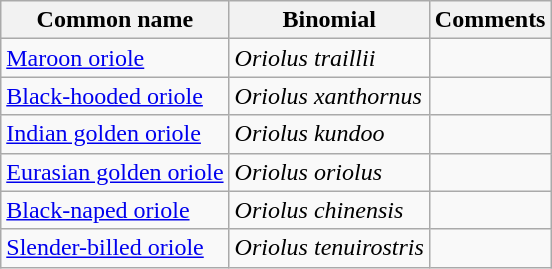<table class="wikitable">
<tr>
<th>Common name</th>
<th>Binomial</th>
<th>Comments</th>
</tr>
<tr>
<td><a href='#'>Maroon oriole</a></td>
<td><em>Oriolus traillii</em></td>
<td></td>
</tr>
<tr>
<td><a href='#'>Black-hooded oriole</a></td>
<td><em>Oriolus xanthornus</em></td>
<td></td>
</tr>
<tr>
<td><a href='#'>Indian golden oriole</a></td>
<td><em>Oriolus kundoo</em></td>
<td></td>
</tr>
<tr>
<td><a href='#'>Eurasian golden oriole</a></td>
<td><em>Oriolus oriolus</em></td>
<td></td>
</tr>
<tr>
<td><a href='#'>Black-naped oriole</a></td>
<td><em>Oriolus chinensis</em></td>
<td></td>
</tr>
<tr>
<td><a href='#'>Slender-billed oriole</a></td>
<td><em>Oriolus tenuirostris</em></td>
<td></td>
</tr>
</table>
